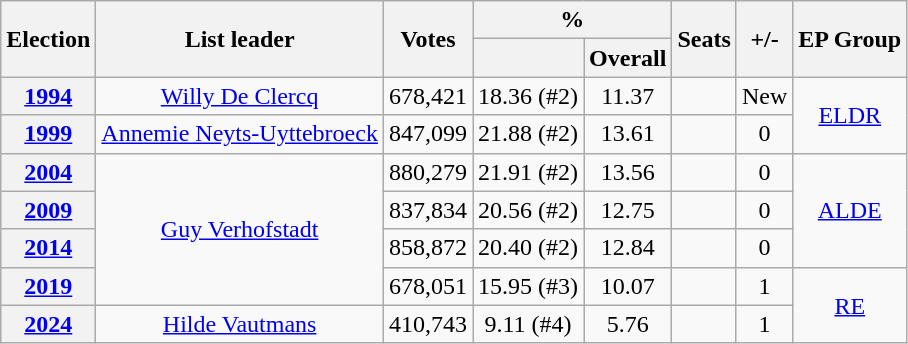<table class="wikitable" style="text-align:center;">
<tr>
<th rowspan=2>Election</th>
<th rowspan=2>List leader</th>
<th rowspan=2>Votes</th>
<th colspan=2>%</th>
<th rowspan=2>Seats</th>
<th rowspan=2>+/-</th>
<th rowspan=2>EP Group</th>
</tr>
<tr>
<th></th>
<th>Overall</th>
</tr>
<tr>
<th><a href='#'>1994</a></th>
<td><a href='#'>Willy De Clercq</a></td>
<td>678,421</td>
<td>18.36 (#2)</td>
<td>11.37</td>
<td></td>
<td>New</td>
<td rowspan=2><a href='#'>ELDR</a></td>
</tr>
<tr>
<th><a href='#'>1999</a></th>
<td><a href='#'>Annemie Neyts-Uyttebroeck</a></td>
<td>847,099</td>
<td>21.88 (#2)</td>
<td>13.61</td>
<td></td>
<td> 0</td>
</tr>
<tr>
<th><a href='#'>2004</a></th>
<td rowspan=4><a href='#'>Guy Verhofstadt</a></td>
<td>880,279</td>
<td>21.91 (#2)</td>
<td>13.56</td>
<td></td>
<td> 0</td>
<td rowspan=3><a href='#'>ALDE</a></td>
</tr>
<tr>
<th><a href='#'>2009</a></th>
<td>837,834</td>
<td>20.56 (#2)</td>
<td>12.75</td>
<td></td>
<td> 0</td>
</tr>
<tr>
<th><a href='#'>2014</a></th>
<td>858,872</td>
<td>20.40 (#2)</td>
<td>12.84</td>
<td></td>
<td> 0</td>
</tr>
<tr>
<th><a href='#'>2019</a></th>
<td>678,051</td>
<td>15.95 (#3)</td>
<td>10.07</td>
<td></td>
<td> 1</td>
<td rowspan=2><a href='#'>RE</a></td>
</tr>
<tr>
<th><a href='#'>2024</a></th>
<td><a href='#'>Hilde Vautmans</a></td>
<td>410,743</td>
<td>9.11 (#4)</td>
<td>5.76</td>
<td></td>
<td> 1</td>
</tr>
</table>
